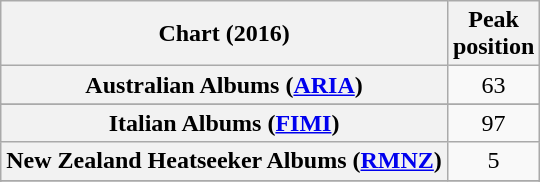<table class="wikitable sortable plainrowheaders" style="text-align:center">
<tr>
<th scope="col">Chart (2016)</th>
<th scope="col">Peak<br> position</th>
</tr>
<tr>
<th scope="row">Australian Albums (<a href='#'>ARIA</a>)</th>
<td>63</td>
</tr>
<tr>
</tr>
<tr>
<th scope="row">Italian Albums (<a href='#'>FIMI</a>)</th>
<td>97</td>
</tr>
<tr>
<th scope="row">New Zealand Heatseeker Albums (<a href='#'>RMNZ</a>)</th>
<td>5</td>
</tr>
<tr>
</tr>
<tr>
</tr>
<tr>
</tr>
<tr>
</tr>
<tr>
</tr>
</table>
